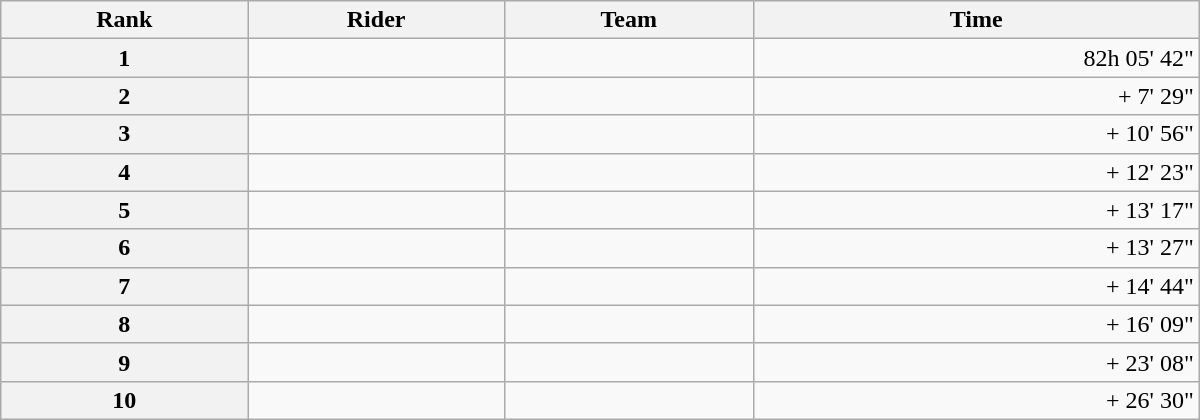<table class="wikitable" style="width:50em;margin-bottom:0;">
<tr>
<th scope="col">Rank</th>
<th scope="col">Rider</th>
<th scope="col">Team</th>
<th scope="col">Time</th>
</tr>
<tr>
<th scope="row">1</th>
<td> </td>
<td></td>
<td style="text-align:right;">82h 05' 42"</td>
</tr>
<tr>
<th scope="row">2</th>
<td> </td>
<td></td>
<td style="text-align:right;">+ 7' 29"</td>
</tr>
<tr>
<th scope="row">3</th>
<td></td>
<td></td>
<td style="text-align:right;">+ 10' 56"</td>
</tr>
<tr>
<th scope="row">4</th>
<td></td>
<td></td>
<td style="text-align:right;">+ 12' 23"</td>
</tr>
<tr>
<th scope="row">5</th>
<td></td>
<td></td>
<td style="text-align:right;">+ 13' 17"</td>
</tr>
<tr>
<th scope="row">6</th>
<td></td>
<td></td>
<td style="text-align:right;">+ 13' 27"</td>
</tr>
<tr>
<th scope="row">7</th>
<td></td>
<td></td>
<td style="text-align:right;">+ 14' 44"</td>
</tr>
<tr>
<th scope="row">8</th>
<td></td>
<td></td>
<td style="text-align:right;">+ 16' 09"</td>
</tr>
<tr>
<th scope="row">9</th>
<td></td>
<td></td>
<td style="text-align:right;">+ 23' 08"</td>
</tr>
<tr>
<th scope="row">10</th>
<td></td>
<td></td>
<td style="text-align:right;">+ 26' 30"</td>
</tr>
</table>
